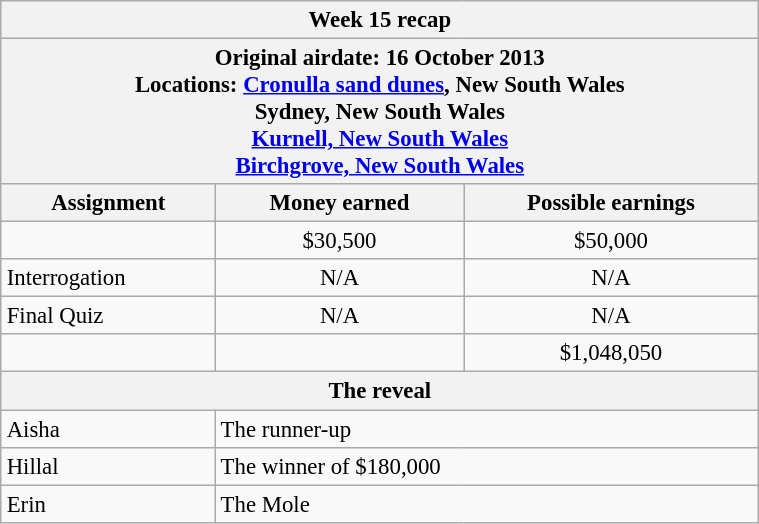<table class="wikitable" style="font-size: 95%; margin: 10px" align="right" width="40%">
<tr>
<th colspan=3>Week 15 recap</th>
</tr>
<tr>
<th colspan=3>Original airdate: 16 October 2013<br>Locations: <a href='#'>Cronulla sand dunes</a>, New South Wales<br>Sydney, New South Wales<br><a href='#'>Kurnell, New South Wales</a><br><a href='#'>Birchgrove, New South Wales</a></th>
</tr>
<tr>
<th>Assignment</th>
<th>Money earned</th>
<th>Possible earnings</th>
</tr>
<tr>
<td></td>
<td align="center">$30,500</td>
<td align="center">$50,000</td>
</tr>
<tr>
<td>Interrogation</td>
<td align="center">N/A</td>
<td align="center">N/A</td>
</tr>
<tr>
<td>Final Quiz</td>
<td align="center">N/A</td>
<td align="center">N/A</td>
</tr>
<tr>
<td><strong></strong></td>
<td align="center"><strong></strong></td>
<td align="center">$1,048,050</td>
</tr>
<tr>
<th colspan=3>The reveal</th>
</tr>
<tr>
<td>Aisha</td>
<td colspan=2>The runner-up</td>
</tr>
<tr>
<td>Hillal</td>
<td colspan=2>The winner of $180,000</td>
</tr>
<tr>
<td>Erin</td>
<td colspan=2>The Mole</td>
</tr>
</table>
